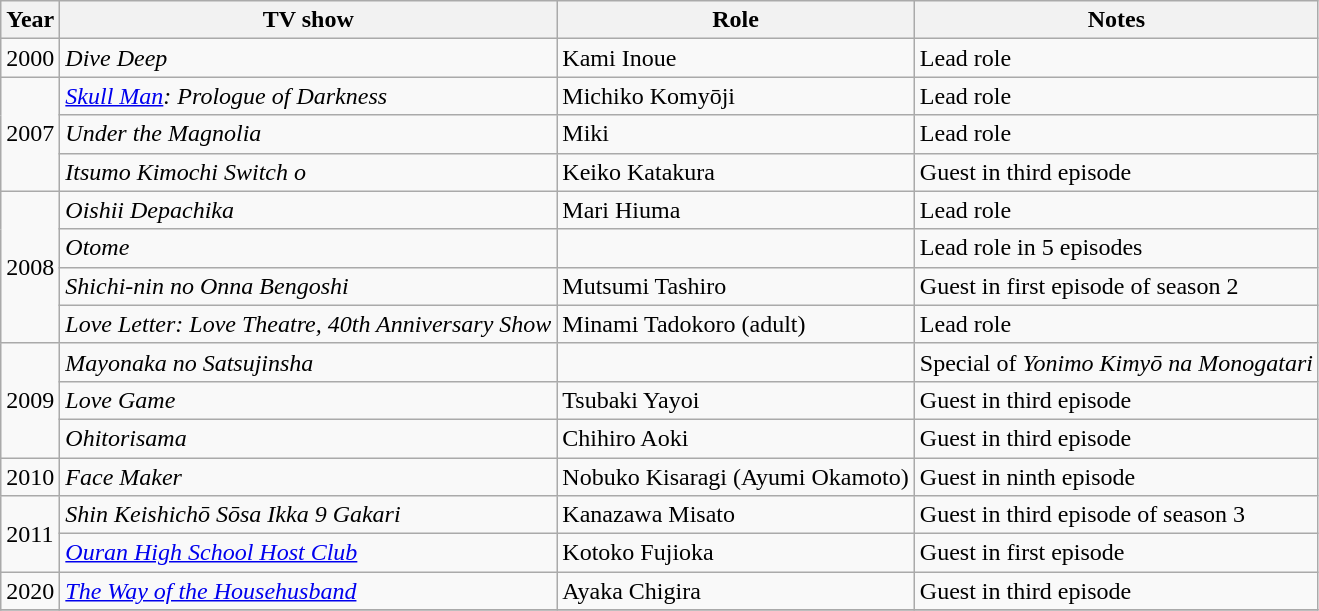<table class="wikitable">
<tr>
<th>Year</th>
<th>TV show</th>
<th>Role</th>
<th>Notes</th>
</tr>
<tr>
<td>2000</td>
<td><em>Dive Deep</em></td>
<td>Kami Inoue</td>
<td>Lead role</td>
</tr>
<tr>
<td rowspan="3">2007</td>
<td><em><a href='#'>Skull Man</a>: Prologue of Darkness</em></td>
<td>Michiko Komyōji</td>
<td>Lead role</td>
</tr>
<tr>
<td><em>Under the Magnolia</em></td>
<td>Miki</td>
<td>Lead role</td>
</tr>
<tr>
<td><em>Itsumo Kimochi Switch o</em></td>
<td>Keiko Katakura</td>
<td>Guest in third episode</td>
</tr>
<tr>
<td rowspan="4">2008</td>
<td><em>Oishii Depachika</em></td>
<td>Mari Hiuma</td>
<td>Lead role</td>
</tr>
<tr>
<td><em>Otome</em></td>
<td></td>
<td>Lead role in 5 episodes</td>
</tr>
<tr>
<td><em>Shichi-nin no Onna Bengoshi</em></td>
<td>Mutsumi Tashiro</td>
<td>Guest in first episode of season 2</td>
</tr>
<tr>
<td><em>Love Letter: Love Theatre, 40th Anniversary Show</em></td>
<td>Minami Tadokoro (adult)</td>
<td>Lead role</td>
</tr>
<tr>
<td rowspan="3">2009</td>
<td><em>Mayonaka no Satsujinsha</em></td>
<td></td>
<td>Special of <em>Yonimo Kimyō na Monogatari</em></td>
</tr>
<tr>
<td><em>Love Game</em></td>
<td>Tsubaki Yayoi</td>
<td>Guest in third episode</td>
</tr>
<tr>
<td><em>Ohitorisama</em></td>
<td>Chihiro Aoki</td>
<td>Guest in third episode</td>
</tr>
<tr>
<td>2010</td>
<td><em>Face Maker</em></td>
<td>Nobuko Kisaragi (Ayumi Okamoto)</td>
<td>Guest in ninth episode</td>
</tr>
<tr>
<td rowspan="2">2011</td>
<td><em>Shin Keishichō Sōsa Ikka 9 Gakari</em></td>
<td>Kanazawa Misato</td>
<td>Guest in third episode of season 3</td>
</tr>
<tr>
<td><em><a href='#'>Ouran High School Host Club</a></em></td>
<td>Kotoko Fujioka</td>
<td>Guest in first episode</td>
</tr>
<tr>
<td>2020</td>
<td><em><a href='#'>The Way of the Househusband</a></em></td>
<td>Ayaka Chigira</td>
<td>Guest in third episode</td>
</tr>
<tr>
</tr>
</table>
